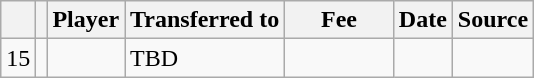<table class="wikitable plainrowheaders sortable">
<tr>
<th></th>
<th></th>
<th scope=col>Player</th>
<th>Transferred to</th>
<th !scope=col; style="width: 65px;">Fee</th>
<th scope=col>Date</th>
<th scope=col>Source</th>
</tr>
<tr>
<td align=center>15</td>
<td align=center></td>
<td></td>
<td>TBD</td>
<td></td>
<td></td>
<td></td>
</tr>
</table>
